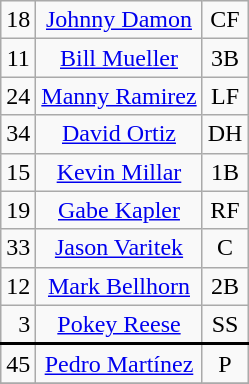<table class="wikitable plainrowheaders" style="text-align:center;">
<tr>
<td>18</td>
<td><a href='#'>Johnny Damon</a></td>
<td>CF</td>
</tr>
<tr>
<td>11</td>
<td><a href='#'>Bill Mueller</a></td>
<td>3B</td>
</tr>
<tr>
<td>24</td>
<td><a href='#'>Manny Ramirez</a></td>
<td>LF</td>
</tr>
<tr>
<td>34</td>
<td><a href='#'>David Ortiz</a></td>
<td>DH</td>
</tr>
<tr>
<td>15</td>
<td><a href='#'>Kevin Millar</a></td>
<td>1B</td>
</tr>
<tr>
<td>19</td>
<td><a href='#'>Gabe Kapler</a></td>
<td>RF</td>
</tr>
<tr>
<td>33</td>
<td><a href='#'>Jason Varitek</a></td>
<td>C</td>
</tr>
<tr>
<td>12</td>
<td><a href='#'>Mark Bellhorn</a></td>
<td>2B</td>
</tr>
<tr style="border-bottom:2px solid black">
<td>  3</td>
<td><a href='#'>Pokey Reese</a></td>
<td>SS</td>
</tr>
<tr>
<td>45</td>
<td><a href='#'>Pedro Martínez</a></td>
<td>P</td>
</tr>
<tr>
</tr>
</table>
